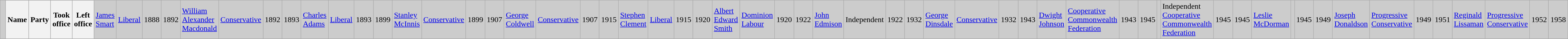<table class="wikitable">
<tr bgcolor="CCCCCC">
<td> </td>
<th width="30%"><strong>Name </strong></th>
<th width="30%"><strong>Party</strong></th>
<th width="20%"><strong>Took office</strong></th>
<th width="20%"><strong>Left office</strong><br></th>
<td><a href='#'>James Smart</a><br></td>
<td><a href='#'>Liberal</a></td>
<td>1888</td>
<td>1892<br></td>
<td><a href='#'>William Alexander Macdonald</a><br></td>
<td><a href='#'>Conservative</a></td>
<td>1892</td>
<td>1893<br></td>
<td><a href='#'>Charles Adams</a><br></td>
<td><a href='#'>Liberal</a></td>
<td>1893</td>
<td>1899<br></td>
<td><a href='#'>Stanley McInnis</a><br></td>
<td><a href='#'>Conservative</a></td>
<td>1899</td>
<td>1907<br></td>
<td><a href='#'>George Coldwell</a><br></td>
<td><a href='#'>Conservative</a></td>
<td>1907</td>
<td>1915<br></td>
<td><a href='#'>Stephen Clement</a><br></td>
<td><a href='#'>Liberal</a></td>
<td>1915</td>
<td>1920<br></td>
<td><a href='#'>Albert Edward Smith</a><br></td>
<td><a href='#'>Dominion Labour</a></td>
<td>1920</td>
<td>1922<br></td>
<td><a href='#'>John Edmison</a><br></td>
<td>Independent</td>
<td>1922</td>
<td>1932<br></td>
<td><a href='#'>George Dinsdale</a><br></td>
<td><a href='#'>Conservative</a></td>
<td>1932</td>
<td>1943<br></td>
<td><a href='#'>Dwight Johnson</a><br></td>
<td><a href='#'>Cooperative Commonwealth Federation</a></td>
<td>1943</td>
<td>1945<br></td>
<td><br></td>
<td>Independent <a href='#'>Cooperative Commonwealth Federation</a></td>
<td>1945</td>
<td>1945<br></td>
<td><a href='#'>Leslie McDorman</a><br></td>
<td></td>
<td>1945</td>
<td>1949<br></td>
<td><a href='#'>Joseph Donaldson</a><br></td>
<td><a href='#'>Progressive Conservative</a></td>
<td>1949</td>
<td>1951<br></td>
<td><a href='#'>Reginald Lissaman</a><br></td>
<td><a href='#'>Progressive Conservative</a></td>
<td>1952</td>
<td>1958</td>
</tr>
</table>
